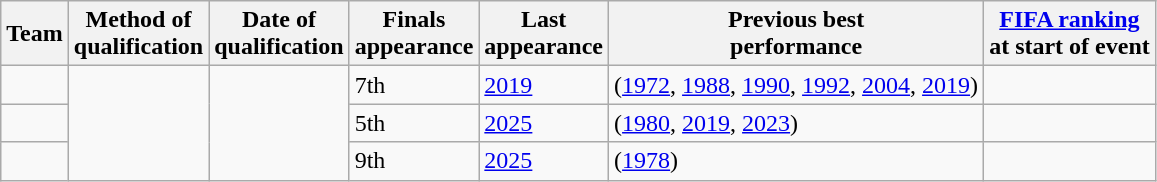<table class="wikitable sortable" style="text-align:left;">
<tr>
<th>Team</th>
<th>Method of<br>qualification</th>
<th>Date of<br>qualification</th>
<th>Finals<br>appearance</th>
<th>Last<br>appearance</th>
<th>Previous best<br>performance</th>
<th><a href='#'>FIFA ranking</a><br>at start of event</th>
</tr>
<tr>
<td></td>
<td rowspan="3"></td>
<td rowspan="3"></td>
<td>7th</td>
<td><a href='#'>2019</a></td>
<td> (<a href='#'>1972</a>, <a href='#'>1988</a>, <a href='#'>1990</a>, <a href='#'>1992</a>, <a href='#'>2004</a>, <a href='#'>2019</a>)</td>
<td></td>
</tr>
<tr>
<td></td>
<td>5th</td>
<td><a href='#'>2025</a></td>
<td> (<a href='#'>1980</a>, <a href='#'>2019</a>, <a href='#'>2023</a>)</td>
<td></td>
</tr>
<tr>
<td></td>
<td>9th</td>
<td><a href='#'>2025</a></td>
<td> (<a href='#'>1978</a>)</td>
<td></td>
</tr>
</table>
